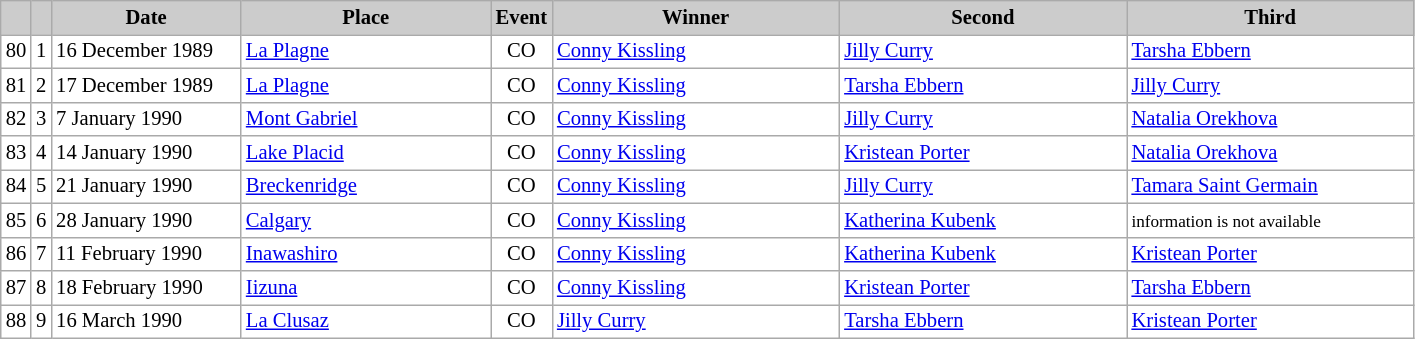<table class="wikitable plainrowheaders" style="background:#fff; font-size:86%; line-height:16px; border:grey solid 1px; border-collapse:collapse;">
<tr style="background:#ccc; text-align:center;">
<th scope="col" style="background:#ccc; width=20 px;"></th>
<th scope="col" style="background:#ccc; width=30 px;"></th>
<th scope="col" style="background:#ccc; width:120px;">Date</th>
<th scope="col" style="background:#ccc; width:160px;">Place</th>
<th scope="col" style="background:#ccc; width:15px;">Event</th>
<th scope="col" style="background:#ccc; width:185px;">Winner</th>
<th scope="col" style="background:#ccc; width:185px;">Second</th>
<th scope="col" style="background:#ccc; width:185px;">Third</th>
</tr>
<tr>
<td align=center>80</td>
<td align=center>1</td>
<td>16 December 1989</td>
<td> <a href='#'>La Plagne</a></td>
<td align=center>CO</td>
<td> <a href='#'>Conny Kissling</a></td>
<td> <a href='#'>Jilly Curry</a></td>
<td> <a href='#'>Tarsha Ebbern</a></td>
</tr>
<tr>
<td align=center>81</td>
<td align=center>2</td>
<td>17 December 1989</td>
<td> <a href='#'>La Plagne</a></td>
<td align=center>CO</td>
<td> <a href='#'>Conny Kissling</a></td>
<td> <a href='#'>Tarsha Ebbern</a></td>
<td> <a href='#'>Jilly Curry</a></td>
</tr>
<tr>
<td align=center>82</td>
<td align=center>3</td>
<td>7 January 1990</td>
<td> <a href='#'>Mont Gabriel</a></td>
<td align=center>CO</td>
<td> <a href='#'>Conny Kissling</a></td>
<td> <a href='#'>Jilly Curry</a></td>
<td> <a href='#'>Natalia Orekhova</a></td>
</tr>
<tr>
<td align=center>83</td>
<td align=center>4</td>
<td>14 January 1990</td>
<td> <a href='#'>Lake Placid</a></td>
<td align=center>CO</td>
<td> <a href='#'>Conny Kissling</a></td>
<td> <a href='#'>Kristean Porter</a></td>
<td> <a href='#'>Natalia Orekhova</a></td>
</tr>
<tr>
<td align=center>84</td>
<td align=center>5</td>
<td>21 January 1990</td>
<td> <a href='#'>Breckenridge</a></td>
<td align=center>CO</td>
<td> <a href='#'>Conny Kissling</a></td>
<td> <a href='#'>Jilly Curry</a></td>
<td> <a href='#'>Tamara Saint Germain</a></td>
</tr>
<tr>
<td align=center>85</td>
<td align=center>6</td>
<td>28 January 1990</td>
<td> <a href='#'>Calgary</a></td>
<td align=center>CO</td>
<td> <a href='#'>Conny Kissling</a></td>
<td> <a href='#'>Katherina Kubenk</a></td>
<td> <small>information is not available</small></td>
</tr>
<tr>
<td align=center>86</td>
<td align=center>7</td>
<td>11 February 1990</td>
<td> <a href='#'>Inawashiro</a></td>
<td align=center>CO</td>
<td> <a href='#'>Conny Kissling</a></td>
<td> <a href='#'>Katherina Kubenk</a></td>
<td> <a href='#'>Kristean Porter</a></td>
</tr>
<tr>
<td align=center>87</td>
<td align=center>8</td>
<td>18 February 1990</td>
<td> <a href='#'>Iizuna</a></td>
<td align=center>CO</td>
<td> <a href='#'>Conny Kissling</a></td>
<td> <a href='#'>Kristean Porter</a></td>
<td> <a href='#'>Tarsha Ebbern</a></td>
</tr>
<tr>
<td align=center>88</td>
<td align=center>9</td>
<td>16 March 1990</td>
<td> <a href='#'>La Clusaz</a></td>
<td align=center>CO</td>
<td> <a href='#'>Jilly Curry</a></td>
<td> <a href='#'>Tarsha Ebbern</a></td>
<td> <a href='#'>Kristean Porter</a></td>
</tr>
</table>
